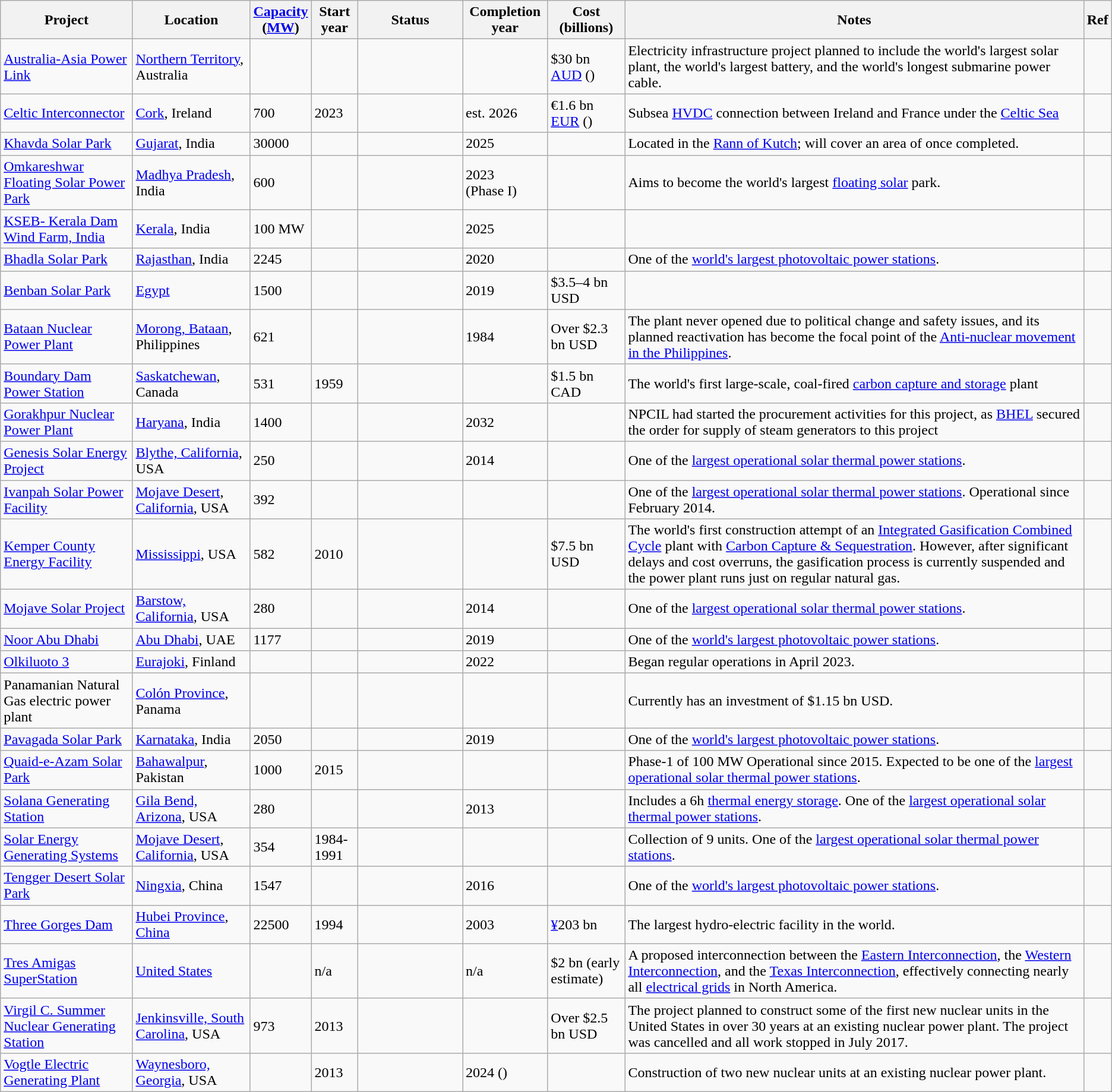<table class="wikitable sortable col3right">
<tr>
<th>Project</th>
<th>Location</th>
<th><a href='#'>Capacity</a><br>(<a href='#'>MW</a>)</th>
<th>Start year</th>
<th width=110>Status</th>
<th>Completion year</th>
<th>Cost<br>(billions)</th>
<th class=unsortable>Notes</th>
<th class=unsortable>Ref</th>
</tr>
<tr>
<td><a href='#'>Australia-Asia Power Link</a></td>
<td><a href='#'>Northern Territory</a>, Australia</td>
<td></td>
<td></td>
<td></td>
<td></td>
<td>$30 bn <a href='#'>AUD</a> ()</td>
<td>Electricity infrastructure project planned to include the world's largest solar plant, the world's largest battery, and the world's longest submarine power cable.</td>
<td></td>
</tr>
<tr>
<td><a href='#'>Celtic Interconnector</a></td>
<td><a href='#'>Cork</a>, Ireland</td>
<td>700</td>
<td>2023</td>
<td></td>
<td>est. 2026</td>
<td>€1.6 bn <a href='#'>EUR</a> ()</td>
<td>Subsea <a href='#'>HVDC</a>  connection between Ireland and France under the <a href='#'>Celtic Sea</a></td>
<td></td>
</tr>
<tr>
<td><a href='#'>Khavda Solar Park</a></td>
<td><a href='#'>Gujarat</a>, India</td>
<td>30000</td>
<td></td>
<td></td>
<td>2025</td>
<td></td>
<td>Located in the <a href='#'>Rann of Kutch</a>; will cover an area of  once completed.</td>
<td></td>
</tr>
<tr>
<td><a href='#'>Omkareshwar Floating Solar Power Park</a></td>
<td><a href='#'>Madhya Pradesh</a>, India</td>
<td>600</td>
<td></td>
<td></td>
<td>2023<br>(Phase I)</td>
<td></td>
<td>Aims to become the world's largest <a href='#'>floating solar</a> park.</td>
<td></td>
</tr>
<tr>
<td><a href='#'>KSEB- Kerala Dam Wind Farm, India</a></td>
<td><a href='#'>Kerala</a>, India</td>
<td>100 MW</td>
<td></td>
<td></td>
<td>2025</td>
<td></td>
<td></td>
<td></td>
</tr>
<tr>
<td><a href='#'>Bhadla Solar Park</a></td>
<td><a href='#'>Rajasthan</a>, India</td>
<td>2245</td>
<td></td>
<td></td>
<td>2020</td>
<td></td>
<td>One of the <a href='#'>world's largest photovoltaic power stations</a>.</td>
<td></td>
</tr>
<tr>
<td><a href='#'>Benban Solar Park</a></td>
<td><a href='#'>Egypt</a></td>
<td>1500</td>
<td></td>
<td></td>
<td>2019</td>
<td>$3.5–4 bn USD</td>
<td></td>
<td></td>
</tr>
<tr>
<td><a href='#'>Bataan Nuclear Power Plant</a></td>
<td><a href='#'>Morong, Bataan</a>, Philippines</td>
<td>621</td>
<td></td>
<td></td>
<td>1984</td>
<td>Over $2.3 bn USD</td>
<td>The plant never opened due to political change and safety issues, and its planned reactivation has become the focal point of the <a href='#'>Anti-nuclear movement in the Philippines</a>.</td>
<td></td>
</tr>
<tr>
<td><a href='#'>Boundary Dam Power Station</a></td>
<td><a href='#'>Saskatchewan</a>, Canada</td>
<td>531</td>
<td>1959</td>
<td></td>
<td></td>
<td>$1.5 bn CAD</td>
<td>The world's first large-scale, coal-fired <a href='#'>carbon capture and storage</a> plant</td>
<td></td>
</tr>
<tr>
<td><a href='#'>Gorakhpur Nuclear Power Plant</a></td>
<td><a href='#'>Haryana</a>, India</td>
<td>1400</td>
<td></td>
<td></td>
<td>2032</td>
<td></td>
<td>NPCIL had started the procurement activities for this project, as <a href='#'>BHEL</a> secured the order for supply of steam generators to this project</td>
<td></td>
</tr>
<tr>
<td><a href='#'>Genesis Solar Energy Project</a></td>
<td><a href='#'>Blythe, California</a>, USA</td>
<td>250</td>
<td></td>
<td></td>
<td>2014</td>
<td></td>
<td>One of the <a href='#'>largest operational solar thermal power stations</a>.</td>
<td></td>
</tr>
<tr>
<td><a href='#'>Ivanpah Solar Power Facility</a></td>
<td><a href='#'>Mojave Desert</a>, <a href='#'>California</a>, USA</td>
<td>392</td>
<td></td>
<td></td>
<td></td>
<td></td>
<td>One of the <a href='#'>largest operational solar thermal power stations</a>. Operational since February 2014.</td>
<td></td>
</tr>
<tr>
<td><a href='#'>Kemper County Energy Facility</a></td>
<td><a href='#'>Mississippi</a>, USA</td>
<td>582</td>
<td>2010</td>
<td></td>
<td></td>
<td>$7.5 bn USD</td>
<td>The world's first construction attempt of an <a href='#'>Integrated Gasification Combined Cycle</a> plant with <a href='#'>Carbon Capture & Sequestration</a>. However, after significant delays and cost overruns, the gasification process is currently suspended and the power plant runs just on regular natural gas.</td>
<td></td>
</tr>
<tr>
<td><a href='#'>Mojave Solar Project</a></td>
<td><a href='#'>Barstow, California</a>, USA</td>
<td>280</td>
<td></td>
<td></td>
<td>2014</td>
<td></td>
<td>One of the <a href='#'>largest operational solar thermal power stations</a>.</td>
<td></td>
</tr>
<tr>
<td><a href='#'>Noor Abu Dhabi</a></td>
<td><a href='#'>Abu Dhabi</a>, UAE</td>
<td>1177</td>
<td></td>
<td></td>
<td>2019</td>
<td></td>
<td>One of the <a href='#'>world's largest photovoltaic power stations</a>.</td>
<td></td>
</tr>
<tr>
<td><a href='#'>Olkiluoto 3</a></td>
<td><a href='#'>Eurajoki</a>, Finland</td>
<td></td>
<td></td>
<td></td>
<td>2022</td>
<td></td>
<td>Began regular operations in April 2023.</td>
<td></td>
</tr>
<tr>
<td>Panamanian Natural Gas electric power plant</td>
<td><a href='#'>Colón Province</a>, Panama</td>
<td></td>
<td></td>
<td></td>
<td></td>
<td></td>
<td>Currently has an investment of $1.15 bn USD.</td>
<td></td>
</tr>
<tr>
<td><a href='#'>Pavagada Solar Park</a></td>
<td><a href='#'>Karnataka</a>, India</td>
<td>2050</td>
<td></td>
<td></td>
<td>2019</td>
<td></td>
<td>One of the <a href='#'>world's largest photovoltaic power stations</a>.</td>
<td></td>
</tr>
<tr>
<td><a href='#'>Quaid-e-Azam Solar Park</a></td>
<td><a href='#'>Bahawalpur</a>, Pakistan</td>
<td>1000</td>
<td>2015</td>
<td></td>
<td></td>
<td></td>
<td>Phase-1 of 100 MW Operational since 2015. Expected to be one of the <a href='#'>largest operational solar thermal power stations</a>.</td>
<td></td>
</tr>
<tr>
<td><a href='#'>Solana Generating Station</a></td>
<td><a href='#'>Gila Bend, Arizona</a>, USA</td>
<td>280</td>
<td></td>
<td></td>
<td>2013</td>
<td></td>
<td>Includes a 6h <a href='#'>thermal energy storage</a>. One of the <a href='#'>largest operational solar thermal power stations</a>.</td>
<td></td>
</tr>
<tr>
<td><a href='#'>Solar Energy Generating Systems</a></td>
<td><a href='#'>Mojave Desert</a>, <a href='#'>California</a>, USA</td>
<td>354</td>
<td>1984-1991</td>
<td></td>
<td></td>
<td></td>
<td>Collection of 9 units. One of the <a href='#'>largest operational solar thermal power stations</a>.</td>
<td></td>
</tr>
<tr>
<td><a href='#'>Tengger Desert Solar Park</a></td>
<td><a href='#'>Ningxia</a>, China</td>
<td>1547</td>
<td></td>
<td></td>
<td>2016</td>
<td></td>
<td>One of the <a href='#'>world's largest photovoltaic power stations</a>.</td>
<td></td>
</tr>
<tr>
<td><a href='#'>Three Gorges Dam</a></td>
<td><a href='#'>Hubei Province</a>, <a href='#'>China</a></td>
<td>22500</td>
<td>1994</td>
<td></td>
<td>2003</td>
<td><a href='#'>¥</a>203 bn</td>
<td>The largest hydro-electric facility in the world.</td>
<td></td>
</tr>
<tr>
<td><a href='#'>Tres Amigas SuperStation</a></td>
<td><a href='#'>United States</a></td>
<td></td>
<td>n/a</td>
<td></td>
<td>n/a</td>
<td>$2 bn (early estimate)</td>
<td>A proposed interconnection between the <a href='#'>Eastern Interconnection</a>, the <a href='#'>Western Interconnection</a>, and the <a href='#'>Texas Interconnection</a>, effectively connecting nearly all <a href='#'>electrical grids</a> in North America.</td>
<td></td>
</tr>
<tr>
<td><a href='#'>Virgil C. Summer Nuclear Generating Station</a></td>
<td><a href='#'>Jenkinsville, South Carolina</a>, USA</td>
<td>973</td>
<td>2013</td>
<td></td>
<td></td>
<td>Over $2.5 bn USD</td>
<td>The project planned to construct some of the first new nuclear units in the United States in over 30 years at an existing nuclear power plant. The project was cancelled and all work stopped in July 2017.</td>
<td></td>
</tr>
<tr>
<td><a href='#'>Vogtle Electric Generating Plant</a></td>
<td><a href='#'>Waynesboro, Georgia</a>, USA</td>
<td></td>
<td>2013</td>
<td></td>
<td>2024 ()</td>
<td></td>
<td>Construction of two new nuclear units at an existing nuclear power plant.</td>
<td></td>
</tr>
</table>
